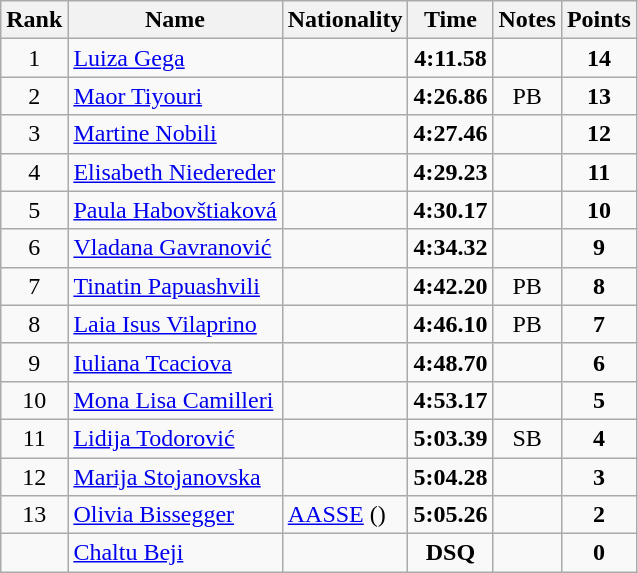<table class="wikitable sortable" style="text-align:center">
<tr>
<th>Rank</th>
<th>Name</th>
<th>Nationality</th>
<th>Time</th>
<th>Notes</th>
<th>Points</th>
</tr>
<tr>
<td>1</td>
<td align=left><a href='#'>Luiza Gega</a></td>
<td align=left></td>
<td><strong>4:11.58</strong></td>
<td></td>
<td><strong>14</strong></td>
</tr>
<tr>
<td>2</td>
<td align=left><a href='#'>Maor Tiyouri</a></td>
<td align=left></td>
<td><strong>4:26.86</strong></td>
<td>PB</td>
<td><strong>13</strong></td>
</tr>
<tr>
<td>3</td>
<td align=left><a href='#'>Martine Nobili</a></td>
<td align=left></td>
<td><strong>4:27.46</strong></td>
<td></td>
<td><strong>12</strong></td>
</tr>
<tr>
<td>4</td>
<td align=left><a href='#'>Elisabeth Niedereder</a></td>
<td align=left></td>
<td><strong>4:29.23</strong></td>
<td></td>
<td><strong>11</strong></td>
</tr>
<tr>
<td>5</td>
<td align=left><a href='#'>Paula Habovštiaková</a></td>
<td align=left></td>
<td><strong>4:30.17 </strong></td>
<td></td>
<td><strong>10</strong></td>
</tr>
<tr>
<td>6</td>
<td align=left><a href='#'>Vladana Gavranović</a></td>
<td align=left></td>
<td><strong>4:34.32</strong></td>
<td></td>
<td><strong>9</strong></td>
</tr>
<tr>
<td>7</td>
<td align=left><a href='#'>Tinatin Papuashvili</a></td>
<td align=left></td>
<td><strong>4:42.20</strong></td>
<td>PB</td>
<td><strong>8</strong></td>
</tr>
<tr>
<td>8</td>
<td align=left><a href='#'>Laia Isus Vilaprino</a></td>
<td align=left></td>
<td><strong>4:46.10</strong></td>
<td>PB</td>
<td><strong>7</strong></td>
</tr>
<tr>
<td>9</td>
<td align=left><a href='#'>Iuliana Tcaciova</a></td>
<td align=left></td>
<td><strong>4:48.70</strong></td>
<td></td>
<td><strong>6</strong></td>
</tr>
<tr>
<td>10</td>
<td align=left><a href='#'>Mona Lisa Camilleri</a></td>
<td align=left></td>
<td><strong>4:53.17</strong></td>
<td></td>
<td><strong>5</strong></td>
</tr>
<tr>
<td>11</td>
<td align=left><a href='#'>Lidija Todorović</a></td>
<td align=left></td>
<td><strong>5:03.39</strong></td>
<td>SB</td>
<td><strong>4</strong></td>
</tr>
<tr>
<td>12</td>
<td align=left><a href='#'>Marija Stojanovska</a></td>
<td align=left></td>
<td><strong>5:04.28</strong></td>
<td></td>
<td><strong>3</strong></td>
</tr>
<tr>
<td>13</td>
<td align=left><a href='#'>Olivia Bissegger</a></td>
<td align=left> <a href='#'>AASSE</a> ()</td>
<td><strong>5:05.26</strong></td>
<td></td>
<td><strong>2</strong></td>
</tr>
<tr>
<td></td>
<td align=left><a href='#'>Chaltu Beji</a></td>
<td align=left></td>
<td><strong>DSQ</strong></td>
<td></td>
<td><strong>0</strong></td>
</tr>
</table>
